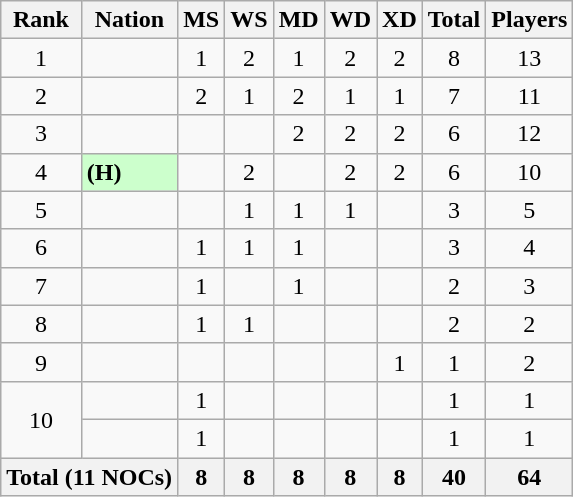<table class="wikitable" style="text-align:center">
<tr>
<th>Rank</th>
<th>Nation</th>
<th>MS</th>
<th>WS</th>
<th>MD</th>
<th>WD</th>
<th>XD</th>
<th>Total</th>
<th>Players</th>
</tr>
<tr>
<td>1</td>
<td align="left"></td>
<td>1</td>
<td>2</td>
<td>1</td>
<td>2</td>
<td>2</td>
<td>8</td>
<td>13</td>
</tr>
<tr>
<td>2</td>
<td align="left"></td>
<td>2</td>
<td>1</td>
<td>2</td>
<td>1</td>
<td>1</td>
<td>7</td>
<td>11</td>
</tr>
<tr>
<td>3</td>
<td align="left"></td>
<td></td>
<td></td>
<td>2</td>
<td>2</td>
<td>2</td>
<td>6</td>
<td>12</td>
</tr>
<tr>
<td>4</td>
<td align="left"bgcolor="#ccffcc"> <strong>(H)</strong></td>
<td></td>
<td>2</td>
<td></td>
<td>2</td>
<td>2</td>
<td>6</td>
<td>10</td>
</tr>
<tr>
<td>5</td>
<td align="left"></td>
<td></td>
<td>1</td>
<td>1</td>
<td>1</td>
<td></td>
<td>3</td>
<td>5</td>
</tr>
<tr>
<td>6</td>
<td align="left"></td>
<td>1</td>
<td>1</td>
<td>1</td>
<td></td>
<td></td>
<td>3</td>
<td>4</td>
</tr>
<tr>
<td>7</td>
<td align="left"></td>
<td>1</td>
<td></td>
<td>1</td>
<td></td>
<td></td>
<td>2</td>
<td>3</td>
</tr>
<tr>
<td>8</td>
<td align="left"></td>
<td>1</td>
<td>1</td>
<td></td>
<td></td>
<td></td>
<td>2</td>
<td>2</td>
</tr>
<tr>
<td>9</td>
<td align="left"></td>
<td></td>
<td></td>
<td></td>
<td></td>
<td>1</td>
<td>1</td>
<td>2</td>
</tr>
<tr>
<td rowspan="2">10</td>
<td align="left"></td>
<td>1</td>
<td></td>
<td></td>
<td></td>
<td></td>
<td>1</td>
<td>1</td>
</tr>
<tr>
<td align="left"></td>
<td>1</td>
<td></td>
<td></td>
<td></td>
<td></td>
<td>1</td>
<td>1</td>
</tr>
<tr>
<th colspan="2">Total (11 NOCs)</th>
<th>8</th>
<th>8</th>
<th>8</th>
<th>8</th>
<th>8</th>
<th>40</th>
<th>64</th>
</tr>
</table>
